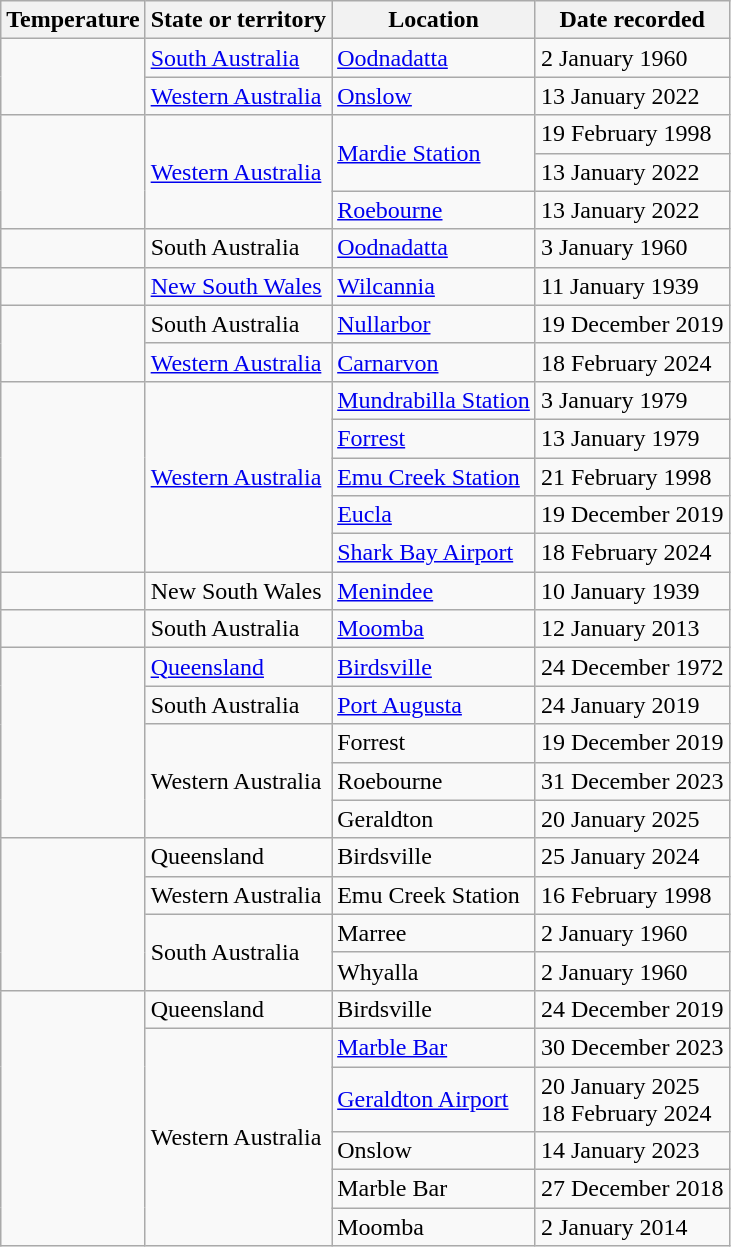<table class="wikitable sortable">
<tr>
<th>Temperature</th>
<th>State or territory</th>
<th>Location</th>
<th>Date recorded</th>
</tr>
<tr>
<td rowspan="2"></td>
<td><a href='#'>South Australia</a></td>
<td><a href='#'>Oodnadatta</a></td>
<td>2 January 1960</td>
</tr>
<tr>
<td><a href='#'>Western Australia</a></td>
<td><a href='#'>Onslow</a></td>
<td>13 January 2022</td>
</tr>
<tr>
<td rowspan="3"></td>
<td rowspan="3"><a href='#'>Western Australia</a></td>
<td rowspan="2"><a href='#'>Mardie Station</a></td>
<td>19 February 1998</td>
</tr>
<tr>
<td>13 January 2022</td>
</tr>
<tr>
<td><a href='#'>Roebourne</a></td>
<td>13 January 2022</td>
</tr>
<tr>
<td></td>
<td>South Australia</td>
<td><a href='#'>Oodnadatta</a></td>
<td>3 January 1960</td>
</tr>
<tr>
<td></td>
<td><a href='#'>New South Wales</a></td>
<td><a href='#'>Wilcannia</a></td>
<td>11 January 1939</td>
</tr>
<tr>
<td rowspan="2"></td>
<td>South Australia</td>
<td><a href='#'>Nullarbor</a></td>
<td>19 December 2019</td>
</tr>
<tr>
<td><a href='#'>Western Australia</a></td>
<td><a href='#'>Carnarvon</a></td>
<td>18 February 2024</td>
</tr>
<tr>
<td rowspan="5"></td>
<td rowspan="5"><a href='#'>Western Australia</a></td>
<td><a href='#'>Mundrabilla Station</a></td>
<td>3 January 1979</td>
</tr>
<tr>
<td><a href='#'>Forrest</a></td>
<td>13 January 1979</td>
</tr>
<tr>
<td><a href='#'>Emu Creek Station</a></td>
<td>21 February 1998</td>
</tr>
<tr>
<td><a href='#'>Eucla</a></td>
<td>19 December 2019</td>
</tr>
<tr>
<td><a href='#'>Shark Bay Airport</a></td>
<td>18 February 2024</td>
</tr>
<tr>
<td></td>
<td>New South Wales</td>
<td><a href='#'>Menindee</a></td>
<td>10 January 1939</td>
</tr>
<tr>
<td></td>
<td>South Australia</td>
<td><a href='#'>Moomba</a></td>
<td>12 January 2013</td>
</tr>
<tr>
<td rowspan="5"></td>
<td><a href='#'>Queensland</a></td>
<td><a href='#'>Birdsville</a></td>
<td>24 December 1972</td>
</tr>
<tr>
<td>South Australia</td>
<td><a href='#'>Port Augusta</a></td>
<td>24 January 2019</td>
</tr>
<tr>
<td rowspan="3">Western Australia</td>
<td>Forrest</td>
<td>19 December 2019</td>
</tr>
<tr>
<td>Roebourne</td>
<td>31 December 2023</td>
</tr>
<tr>
<td>Geraldton</td>
<td>20 January 2025</td>
</tr>
<tr>
<td rowspan="4"></td>
<td>Queensland</td>
<td>Birdsville</td>
<td>25 January 2024</td>
</tr>
<tr>
<td>Western Australia</td>
<td>Emu Creek Station</td>
<td>16 February 1998</td>
</tr>
<tr>
<td rowspan="2">South Australia</td>
<td>Marree</td>
<td>2 January 1960</td>
</tr>
<tr>
<td>Whyalla</td>
<td>2 January 1960</td>
</tr>
<tr>
<td rowspan="6"></td>
<td>Queensland</td>
<td>Birdsville</td>
<td>24 December 2019</td>
</tr>
<tr>
<td rowspan="5">Western Australia</td>
<td><a href='#'>Marble Bar</a></td>
<td>30 December 2023</td>
</tr>
<tr>
<td><a href='#'>Geraldton Airport</a></td>
<td>20 January 2025<br>18 February 2024</td>
</tr>
<tr>
<td>Onslow</td>
<td>14 January 2023</td>
</tr>
<tr>
<td>Marble Bar</td>
<td>27 December 2018</td>
</tr>
<tr>
<td>Moomba</td>
<td>2 January 2014</td>
</tr>
</table>
